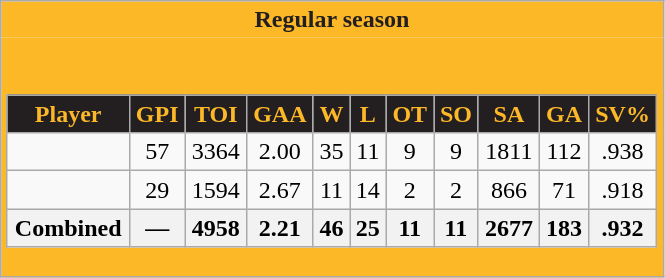<table class="wikitable" style="border: 1px solid #aaa;">
<tr>
<th style="background:#FDB827; color:#231F20; border: 0;">Regular season</th>
</tr>
<tr>
<td style="background: #FDB827; border: 0;" colspan="4"><br><table class="wikitable sortable" style="width: 100%; text-align: center;">
<tr>
<th style="background:#231F20; color:#FDB827;">Player</th>
<th style="background:#231F20; color:#FDB827;">GPI</th>
<th style="background:#231F20; color:#FDB827;">TOI</th>
<th style="background:#231F20; color:#FDB827;">GAA</th>
<th style="background:#231F20; color:#FDB827;">W</th>
<th style="background:#231F20; color:#FDB827;">L</th>
<th style="background:#231F20; color:#FDB827;">OT</th>
<th style="background:#231F20; color:#FDB827;">SO</th>
<th style="background:#231F20; color:#FDB827;">SA</th>
<th style="background:#231F20; color:#FDB827;">GA</th>
<th style="background:#231F20; color:#FDB827;">SV%</th>
</tr>
<tr align=center>
<td></td>
<td>57</td>
<td>3364</td>
<td>2.00</td>
<td>35</td>
<td>11</td>
<td>9</td>
<td>9</td>
<td>1811</td>
<td>112</td>
<td>.938</td>
</tr>
<tr align=center>
<td></td>
<td>29</td>
<td>1594</td>
<td>2.67</td>
<td>11</td>
<td>14</td>
<td>2</td>
<td>2</td>
<td>866</td>
<td>71</td>
<td>.918</td>
</tr>
<tr class="sortbottom">
<th>Combined</th>
<th>—</th>
<th>4958</th>
<th>2.21</th>
<th>46</th>
<th>25</th>
<th>11</th>
<th>11</th>
<th>2677</th>
<th>183</th>
<th>.932</th>
</tr>
</table>
</td>
</tr>
</table>
